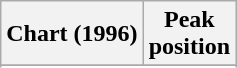<table class="wikitable sortable plainrowheaders" style="text-align:center">
<tr>
<th scope="col">Chart (1996)</th>
<th scope="col">Peak<br>position</th>
</tr>
<tr>
</tr>
<tr>
</tr>
<tr>
</tr>
</table>
